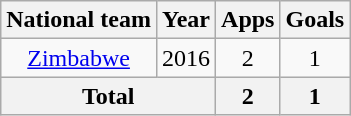<table class="wikitable" style="text-align:center">
<tr>
<th>National team</th>
<th>Year</th>
<th>Apps</th>
<th>Goals</th>
</tr>
<tr>
<td rowspan="1"><a href='#'>Zimbabwe</a></td>
<td>2016</td>
<td>2</td>
<td>1</td>
</tr>
<tr>
<th colspan=2>Total</th>
<th>2</th>
<th>1</th>
</tr>
</table>
